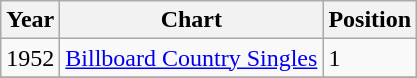<table class="wikitable">
<tr>
<th>Year</th>
<th>Chart</th>
<th>Position</th>
</tr>
<tr>
<td>1952</td>
<td><a href='#'>Billboard Country Singles</a></td>
<td>1</td>
</tr>
<tr>
</tr>
</table>
